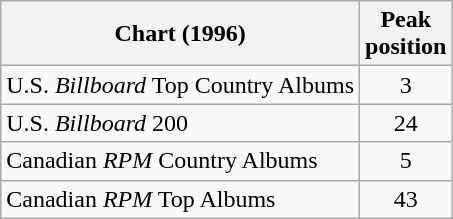<table class="wikitable">
<tr>
<th>Chart (1996)</th>
<th>Peak<br>position</th>
</tr>
<tr>
<td>U.S. <em>Billboard</em> Top Country Albums</td>
<td align="center">3</td>
</tr>
<tr>
<td>U.S. <em>Billboard</em> 200</td>
<td align="center">24</td>
</tr>
<tr>
<td>Canadian <em>RPM</em> Country Albums</td>
<td align="center">5</td>
</tr>
<tr>
<td>Canadian <em>RPM</em> Top Albums</td>
<td align="center">43</td>
</tr>
</table>
